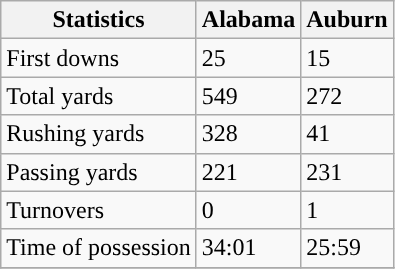<table class="wikitable" style="float: left;">
<tr>
<th>Statistics</th>
<th>Alabama</th>
<th>Auburn</th>
</tr>
<tr>
<td>First downs</td>
<td>25</td>
<td>15</td>
</tr>
<tr>
<td>Total yards</td>
<td>549</td>
<td>272</td>
</tr>
<tr>
<td>Rushing yards</td>
<td>328</td>
<td>41</td>
</tr>
<tr>
<td>Passing yards</td>
<td>221</td>
<td>231</td>
</tr>
<tr>
<td>Turnovers</td>
<td>0</td>
<td>1</td>
</tr>
<tr>
<td>Time of possession</td>
<td>34:01</td>
<td>25:59</td>
</tr>
<tr>
</tr>
</table>
